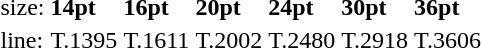<table style="margin-left:40px;">
<tr>
<td>size:</td>
<td><strong>14pt</strong></td>
<td><strong>16pt</strong></td>
<td><strong>20pt</strong></td>
<td><strong>24pt</strong></td>
<td><strong>30pt</strong></td>
<td><strong>36pt</strong></td>
</tr>
<tr>
<td>line:</td>
<td>T.1395</td>
<td>T.1611</td>
<td>T.2002</td>
<td>T.2480</td>
<td>T.2918</td>
<td>T.3606</td>
</tr>
</table>
